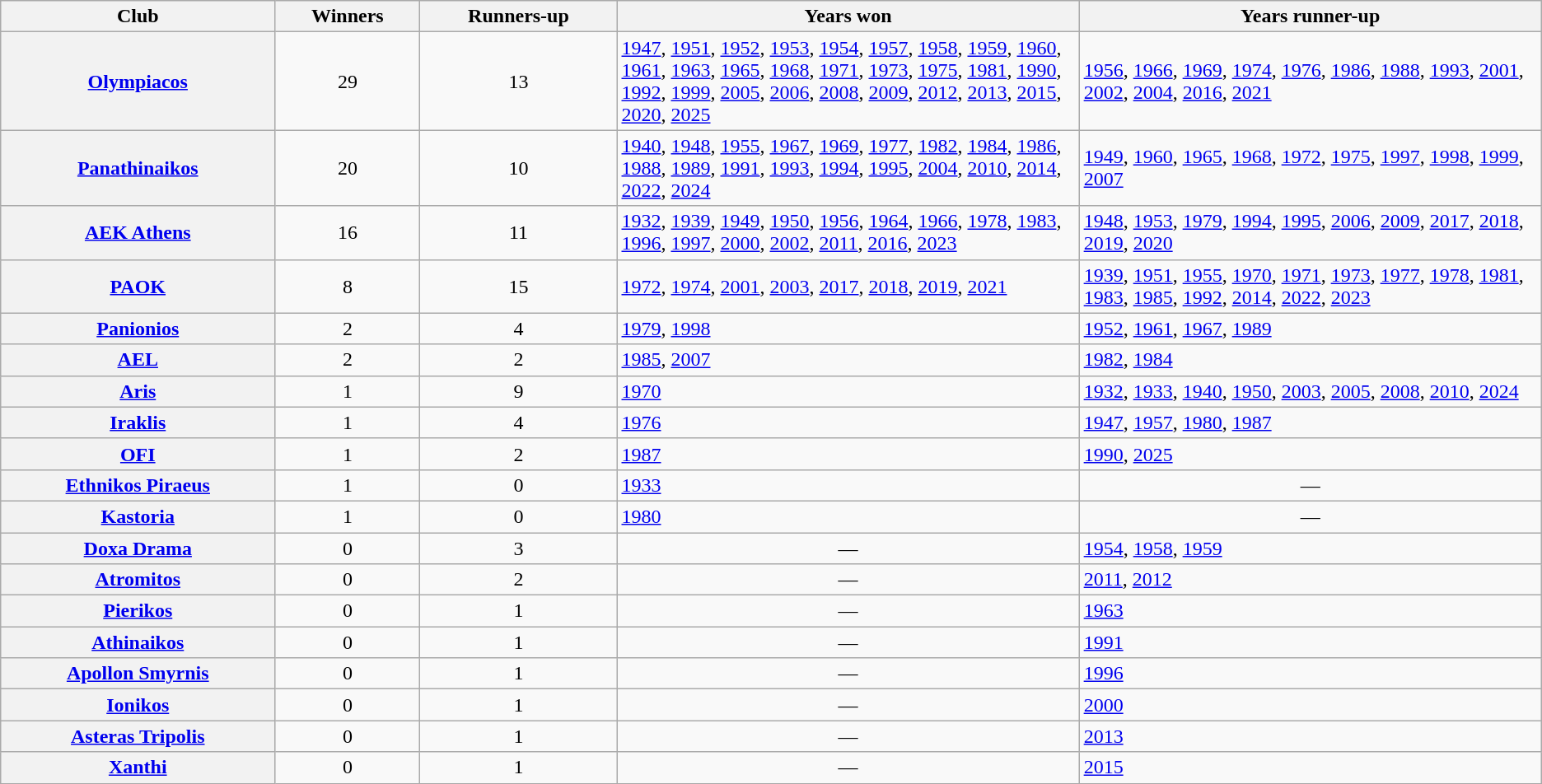<table class="wikitable plainrowheaders sortable">
<tr>
<th scope=col>Club</th>
<th scope=col>Winners</th>
<th scope=col>Runners-up</th>
<th scope=col class="unsortable" width=30%>Years won</th>
<th scope=col class="unsortable" width=30%>Years runner-up</th>
</tr>
<tr>
<th scope=row><a href='#'>Olympiacos</a></th>
<td align=center>29</td>
<td align=center>13</td>
<td><a href='#'>1947</a>, <a href='#'>1951</a>, <a href='#'>1952</a>, <a href='#'>1953</a>, <a href='#'>1954</a>, <a href='#'>1957</a>, <a href='#'>1958</a>, <a href='#'>1959</a>, <a href='#'>1960</a>, <a href='#'>1961</a>, <a href='#'>1963</a>, <a href='#'>1965</a>, <a href='#'>1968</a>, <a href='#'>1971</a>, <a href='#'>1973</a>, <a href='#'>1975</a>, <a href='#'>1981</a>, <a href='#'>1990</a>, <a href='#'>1992</a>, <a href='#'>1999</a>, <a href='#'>2005</a>, <a href='#'>2006</a>, <a href='#'>2008</a>, <a href='#'>2009</a>, <a href='#'>2012</a>, <a href='#'>2013</a>, <a href='#'>2015</a>, <a href='#'>2020</a>, <a href='#'>2025</a></td>
<td><a href='#'>1956</a>, <a href='#'>1966</a>, <a href='#'>1969</a>, <a href='#'>1974</a>, <a href='#'>1976</a>, <a href='#'>1986</a>, <a href='#'>1988</a>, <a href='#'>1993</a>, <a href='#'>2001</a>, <a href='#'>2002</a>, <a href='#'>2004</a>, <a href='#'>2016</a>, <a href='#'>2021</a></td>
</tr>
<tr>
<th scope=row><a href='#'>Panathinaikos</a></th>
<td align=center>20</td>
<td align=center>10</td>
<td><a href='#'>1940</a>, <a href='#'>1948</a>, <a href='#'>1955</a>, <a href='#'>1967</a>, <a href='#'>1969</a>, <a href='#'>1977</a>, <a href='#'>1982</a>, <a href='#'>1984</a>, <a href='#'>1986</a>, <a href='#'>1988</a>, <a href='#'>1989</a>, <a href='#'>1991</a>, <a href='#'>1993</a>, <a href='#'>1994</a>, <a href='#'>1995</a>, <a href='#'>2004</a>, <a href='#'>2010</a>, <a href='#'>2014</a>, <a href='#'>2022</a>, <a href='#'>2024</a></td>
<td><a href='#'>1949</a>, <a href='#'>1960</a>, <a href='#'>1965</a>, <a href='#'>1968</a>, <a href='#'>1972</a>, <a href='#'>1975</a>, <a href='#'>1997</a>, <a href='#'>1998</a>, <a href='#'>1999</a>, <a href='#'>2007</a></td>
</tr>
<tr>
<th scope=row><a href='#'>AEK Athens</a></th>
<td align=center>16</td>
<td align=center>11</td>
<td><a href='#'>1932</a>, <a href='#'>1939</a>, <a href='#'>1949</a>, <a href='#'>1950</a>, <a href='#'>1956</a>, <a href='#'>1964</a>, <a href='#'>1966</a>, <a href='#'>1978</a>, <a href='#'>1983</a>, <a href='#'>1996</a>, <a href='#'>1997</a>, <a href='#'>2000</a>, <a href='#'>2002</a>, <a href='#'>2011</a>, <a href='#'>2016</a>, <a href='#'>2023</a></td>
<td><a href='#'>1948</a>, <a href='#'>1953</a>, <a href='#'>1979</a>, <a href='#'>1994</a>, <a href='#'>1995</a>, <a href='#'>2006</a>, <a href='#'>2009</a>, <a href='#'>2017</a>, <a href='#'>2018</a>, <a href='#'>2019</a>, <a href='#'>2020</a></td>
</tr>
<tr>
<th scope=row><a href='#'>PAOK</a></th>
<td align=center>8</td>
<td align=center>15</td>
<td><a href='#'>1972</a>, <a href='#'>1974</a>, <a href='#'>2001</a>, <a href='#'>2003</a>, <a href='#'>2017</a>, <a href='#'>2018</a>, <a href='#'>2019</a>, <a href='#'>2021</a></td>
<td><a href='#'>1939</a>, <a href='#'>1951</a>, <a href='#'>1955</a>, <a href='#'>1970</a>, <a href='#'>1971</a>, <a href='#'>1973</a>, <a href='#'>1977</a>, <a href='#'>1978</a>, <a href='#'>1981</a>, <a href='#'>1983</a>, <a href='#'>1985</a>, <a href='#'>1992</a>, <a href='#'>2014</a>, <a href='#'>2022</a>, <a href='#'>2023</a></td>
</tr>
<tr>
<th scope=row><a href='#'>Panionios</a></th>
<td align=center>2</td>
<td align=center>4</td>
<td><a href='#'>1979</a>, <a href='#'>1998</a></td>
<td><a href='#'>1952</a>, <a href='#'>1961</a>, <a href='#'>1967</a>, <a href='#'>1989</a></td>
</tr>
<tr>
<th scope=row><a href='#'>AEL</a></th>
<td align=center>2</td>
<td align=center>2</td>
<td><a href='#'>1985</a>, <a href='#'>2007</a></td>
<td><a href='#'>1982</a>, <a href='#'>1984</a></td>
</tr>
<tr>
<th scope=row><a href='#'>Aris</a></th>
<td align=center>1</td>
<td align=center>9</td>
<td><a href='#'>1970</a></td>
<td><a href='#'>1932</a>, <a href='#'>1933</a>, <a href='#'>1940</a>, <a href='#'>1950</a>, <a href='#'>2003</a>, <a href='#'>2005</a>, <a href='#'>2008</a>, <a href='#'>2010</a>, <a href='#'>2024</a></td>
</tr>
<tr>
<th scope=row><a href='#'>Iraklis</a></th>
<td align=center>1</td>
<td align=center>4</td>
<td><a href='#'>1976</a></td>
<td><a href='#'>1947</a>, <a href='#'>1957</a>, <a href='#'>1980</a>, <a href='#'>1987</a></td>
</tr>
<tr>
<th scope=row><a href='#'>OFI</a></th>
<td align=center>1</td>
<td align=center>2</td>
<td><a href='#'>1987</a></td>
<td><a href='#'>1990</a>, <a href='#'>2025</a></td>
</tr>
<tr>
<th scope=row><a href='#'>Ethnikos Piraeus</a></th>
<td align=center>1</td>
<td align=center>0</td>
<td><a href='#'>1933</a></td>
<td align=center>—</td>
</tr>
<tr>
<th scope=row><a href='#'>Kastoria</a></th>
<td align=center>1</td>
<td align=center>0</td>
<td><a href='#'>1980</a></td>
<td align=center>—</td>
</tr>
<tr>
<th scope=row><a href='#'>Doxa Drama</a></th>
<td align=center>0</td>
<td align=center>3</td>
<td align=center>—</td>
<td><a href='#'>1954</a>, <a href='#'>1958</a>, <a href='#'>1959</a></td>
</tr>
<tr>
<th scope=row><a href='#'>Atromitos</a></th>
<td align=center>0</td>
<td align=center>2</td>
<td align=center>—</td>
<td><a href='#'>2011</a>, <a href='#'>2012</a></td>
</tr>
<tr>
<th scope=row><a href='#'>Pierikos</a></th>
<td align=center>0</td>
<td align=center>1</td>
<td align=center>—</td>
<td><a href='#'>1963</a></td>
</tr>
<tr>
<th scope=row><a href='#'>Athinaikos</a></th>
<td align=center>0</td>
<td align=center>1</td>
<td align=center>—</td>
<td><a href='#'>1991</a></td>
</tr>
<tr>
<th scope=row><a href='#'>Apollon Smyrnis</a></th>
<td align=center>0</td>
<td align=center>1</td>
<td align=center>—</td>
<td><a href='#'>1996</a></td>
</tr>
<tr>
<th scope=row><a href='#'>Ionikos</a></th>
<td align=center>0</td>
<td align=center>1</td>
<td align=center>—</td>
<td><a href='#'>2000</a></td>
</tr>
<tr>
<th scope=row><a href='#'>Asteras Tripolis</a></th>
<td align=center>0</td>
<td align=center>1</td>
<td align=center>—</td>
<td><a href='#'>2013</a></td>
</tr>
<tr>
<th scope=row><a href='#'>Xanthi</a></th>
<td align=center>0</td>
<td align=center>1</td>
<td align=center>—</td>
<td><a href='#'>2015</a></td>
</tr>
</table>
